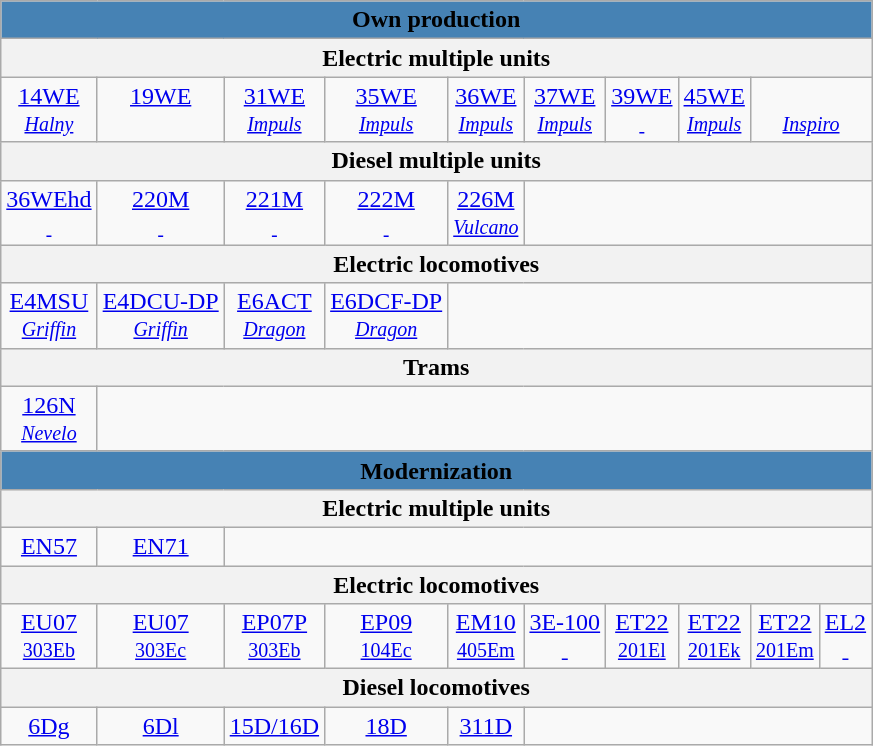<table class="wikitable" style="text-align:center;">
<tr>
<th colspan="10" style="background-color:steelblue;">Own production</th>
</tr>
<tr>
<th colspan="10">Electric multiple units</th>
</tr>
<tr>
<td><a href='#'>14WE<br><small><em>Halny</em></small></a></td>
<td><a href='#'>19WE</a><br> </td>
<td><a href='#'>31WE<br><small><em>Impuls</em></small></a></td>
<td><a href='#'>35WE<br><small><em>Impuls</em></small></a></td>
<td><a href='#'>36WE<br><small><em>Impuls</em></small></a></td>
<td><a href='#'>37WE<br><small><em>Impuls</em></small></a></td>
<td><a href='#'>39WE<br><small> </small></a></td>
<td><a href='#'>45WE<br><small><em>Impuls</em></small></a></td>
<td colspan="2"> <br><a href='#'><small><em>Inspiro</em></small></a></td>
</tr>
<tr>
<th colspan="10">Diesel multiple units</th>
</tr>
<tr>
<td><a href='#'>36WEhd<br><small> </small></a></td>
<td><a href='#'>220M<br><small> </small></a></td>
<td><a href='#'>221M<br><small> </small></a></td>
<td><a href='#'>222M<br><small> </small></a></td>
<td><a href='#'>226M<br><small><em>Vulcano</em></small></a></td>
<td colspan="5"></td>
</tr>
<tr>
<th colspan="10">Electric locomotives</th>
</tr>
<tr>
<td><a href='#'>E4MSU<br><small><em>Griffin</em></small></a></td>
<td><a href='#'>E4DCU-DP<br><small><em>Griffin</em></small></a></td>
<td><a href='#'>E6ACT<br><small><em>Dragon</em></small></a></td>
<td><a href='#'>E6DCF-DP<br><small><em>Dragon</em></small></a></td>
<td colspan="6"></td>
</tr>
<tr>
<th colspan="10">Trams</th>
</tr>
<tr>
<td><a href='#'>126N<br><small><em>Nevelo</em></small></a></td>
<td colspan="9"></td>
</tr>
<tr>
<th colspan="10" style="background-color:steelblue">Modernization</th>
</tr>
<tr>
<th colspan="10">Electric multiple units</th>
</tr>
<tr>
<td><a href='#'>EN57</a></td>
<td><a href='#'>EN71</a></td>
<td colspan="8"></td>
</tr>
<tr>
<th colspan="10">Electric locomotives</th>
</tr>
<tr>
<td><a href='#'>EU07<br><small>303Eb</small></a></td>
<td><a href='#'>EU07<br><small>303Ec</small></a></td>
<td><a href='#'>EP07P<br><small>303Eb</small></a></td>
<td><a href='#'>EP09<br><small>104Ec</small></a></td>
<td><a href='#'>EM10<br><small>405Em</small></a></td>
<td><a href='#'>3E-100<br> </a></td>
<td><a href='#'>ET22<br><small>201El</small></a></td>
<td><a href='#'>ET22<br><small>201Ek</small></a></td>
<td><a href='#'>ET22<br><small>201Em</small></a></td>
<td><a href='#'>EL2<br> </a></td>
</tr>
<tr>
<th colspan="10">Diesel locomotives</th>
</tr>
<tr>
<td><a href='#'>6Dg</a></td>
<td><a href='#'>6Dl</a></td>
<td><a href='#'>15D/16D</a></td>
<td><a href='#'>18D</a></td>
<td><a href='#'>311D</a></td>
<td colspan="5"></td>
</tr>
</table>
